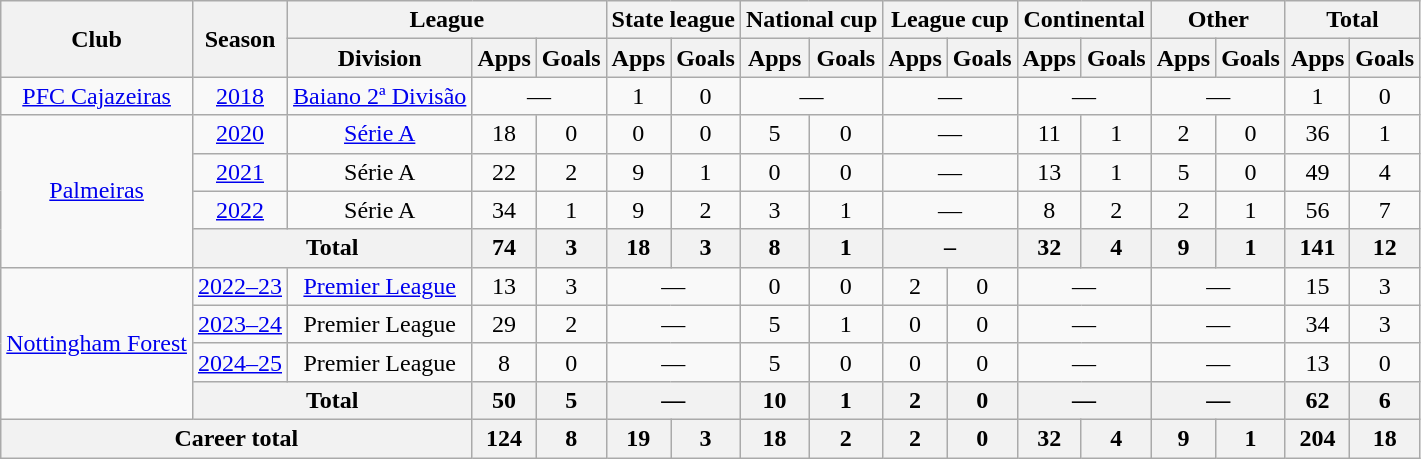<table class="wikitable" style="text-align: center">
<tr>
<th rowspan="2">Club</th>
<th rowspan="2">Season</th>
<th colspan="3">League</th>
<th colspan="2">State league</th>
<th colspan="2">National cup</th>
<th colspan="2">League cup</th>
<th colspan="2">Continental</th>
<th colspan="2">Other</th>
<th colspan="2">Total</th>
</tr>
<tr>
<th>Division</th>
<th>Apps</th>
<th>Goals</th>
<th>Apps</th>
<th>Goals</th>
<th>Apps</th>
<th>Goals</th>
<th>Apps</th>
<th>Goals</th>
<th>Apps</th>
<th>Goals</th>
<th>Apps</th>
<th>Goals</th>
<th>Apps</th>
<th>Goals</th>
</tr>
<tr>
<td><a href='#'>PFC Cajazeiras</a></td>
<td><a href='#'>2018</a></td>
<td><a href='#'>Baiano 2ª Divisão</a></td>
<td colspan="2">—</td>
<td>1</td>
<td>0</td>
<td colspan="2">—</td>
<td colspan="2">—</td>
<td colspan="2">—</td>
<td colspan="2">—</td>
<td>1</td>
<td>0</td>
</tr>
<tr>
<td rowspan="4"><a href='#'>Palmeiras</a></td>
<td><a href='#'>2020</a></td>
<td><a href='#'>Série A</a></td>
<td>18</td>
<td>0</td>
<td>0</td>
<td>0</td>
<td>5</td>
<td>0</td>
<td colspan="2">—</td>
<td>11</td>
<td>1</td>
<td>2</td>
<td>0</td>
<td>36</td>
<td>1</td>
</tr>
<tr>
<td><a href='#'>2021</a></td>
<td>Série A</td>
<td>22</td>
<td>2</td>
<td>9</td>
<td>1</td>
<td>0</td>
<td>0</td>
<td colspan="2">—</td>
<td>13</td>
<td>1</td>
<td>5</td>
<td>0</td>
<td>49</td>
<td>4</td>
</tr>
<tr>
<td><a href='#'>2022</a></td>
<td>Série A</td>
<td>34</td>
<td>1</td>
<td>9</td>
<td>2</td>
<td>3</td>
<td>1</td>
<td colspan="2">—</td>
<td>8</td>
<td>2</td>
<td>2</td>
<td>1</td>
<td>56</td>
<td>7</td>
</tr>
<tr>
<th colspan="2">Total</th>
<th>74</th>
<th>3</th>
<th>18</th>
<th>3</th>
<th>8</th>
<th>1</th>
<th colspan="2">–</th>
<th>32</th>
<th>4</th>
<th>9</th>
<th>1</th>
<th>141</th>
<th>12</th>
</tr>
<tr>
<td rowspan="4"><a href='#'>Nottingham Forest</a></td>
<td><a href='#'>2022–23</a></td>
<td><a href='#'>Premier League</a></td>
<td>13</td>
<td>3</td>
<td colspan="2">—</td>
<td>0</td>
<td>0</td>
<td>2</td>
<td>0</td>
<td colspan="2">—</td>
<td colspan="2">—</td>
<td>15</td>
<td>3</td>
</tr>
<tr>
<td><a href='#'>2023–24</a></td>
<td>Premier League</td>
<td>29</td>
<td>2</td>
<td colspan="2">—</td>
<td>5</td>
<td>1</td>
<td>0</td>
<td>0</td>
<td colspan="2">—</td>
<td colspan="2">—</td>
<td>34</td>
<td>3</td>
</tr>
<tr>
<td><a href='#'>2024–25</a></td>
<td>Premier League</td>
<td>8</td>
<td>0</td>
<td colspan="2">—</td>
<td>5</td>
<td>0</td>
<td>0</td>
<td>0</td>
<td colspan="2">—</td>
<td colspan="2">—</td>
<td>13</td>
<td>0</td>
</tr>
<tr>
<th colspan="2">Total</th>
<th>50</th>
<th>5</th>
<th colspan="2">—</th>
<th>10</th>
<th>1</th>
<th>2</th>
<th>0</th>
<th colspan="2">—</th>
<th colspan="2">—</th>
<th>62</th>
<th>6</th>
</tr>
<tr>
<th colspan="3">Career total</th>
<th>124</th>
<th>8</th>
<th>19</th>
<th>3</th>
<th>18</th>
<th>2</th>
<th>2</th>
<th>0</th>
<th>32</th>
<th>4</th>
<th>9</th>
<th>1</th>
<th>204</th>
<th>18</th>
</tr>
</table>
